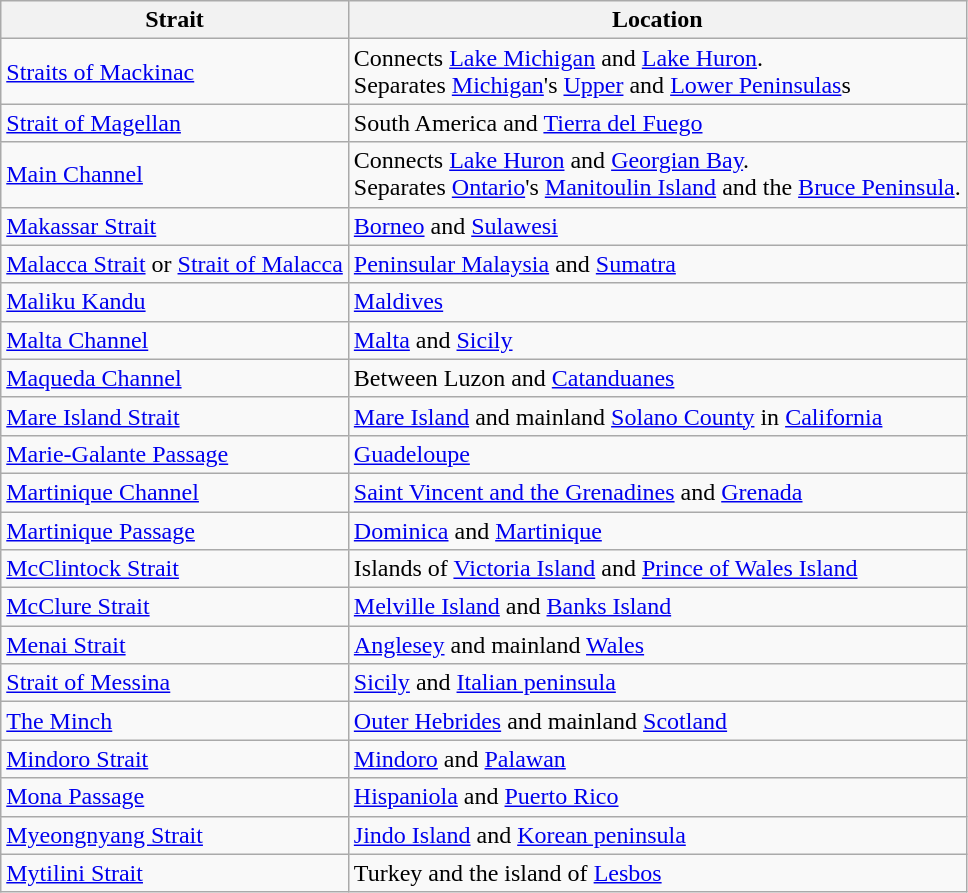<table class="wikitable sortable">
<tr>
<th>Strait</th>
<th>Location</th>
</tr>
<tr>
<td><a href='#'>Straits of Mackinac</a></td>
<td>Connects <a href='#'>Lake Michigan</a> and <a href='#'>Lake Huron</a>.<br>Separates <a href='#'>Michigan</a>'s <a href='#'>Upper</a> and <a href='#'>Lower Peninsulas</a>s</td>
</tr>
<tr>
<td><a href='#'>Strait of Magellan</a></td>
<td>South America and <a href='#'>Tierra del Fuego</a></td>
</tr>
<tr>
<td><a href='#'>Main Channel</a></td>
<td>Connects <a href='#'>Lake Huron</a> and <a href='#'>Georgian Bay</a>.<br>Separates <a href='#'>Ontario</a>'s <a href='#'>Manitoulin Island</a> and the <a href='#'>Bruce Peninsula</a>.</td>
</tr>
<tr>
<td><a href='#'>Makassar Strait</a></td>
<td><a href='#'>Borneo</a> and <a href='#'>Sulawesi</a></td>
</tr>
<tr>
<td><a href='#'>Malacca Strait</a> or <a href='#'>Strait of Malacca</a></td>
<td><a href='#'>Peninsular Malaysia</a> and <a href='#'>Sumatra</a></td>
</tr>
<tr>
<td><a href='#'>Maliku Kandu</a></td>
<td><a href='#'>Maldives</a></td>
</tr>
<tr>
<td><a href='#'>Malta Channel</a></td>
<td><a href='#'>Malta</a> and <a href='#'>Sicily</a></td>
</tr>
<tr>
<td><a href='#'>Maqueda Channel</a></td>
<td>Between Luzon and <a href='#'>Catanduanes</a></td>
</tr>
<tr>
<td><a href='#'>Mare Island Strait</a></td>
<td><a href='#'>Mare Island</a> and mainland <a href='#'>Solano County</a> in <a href='#'>California</a></td>
</tr>
<tr>
<td><a href='#'>Marie-Galante Passage</a></td>
<td><a href='#'>Guadeloupe</a></td>
</tr>
<tr>
<td><a href='#'>Martinique Channel</a></td>
<td><a href='#'>Saint Vincent and the Grenadines</a> and <a href='#'>Grenada</a></td>
</tr>
<tr>
<td><a href='#'>Martinique Passage</a></td>
<td><a href='#'>Dominica</a> and <a href='#'>Martinique</a></td>
</tr>
<tr>
<td><a href='#'>McClintock Strait</a></td>
<td>Islands of <a href='#'>Victoria Island</a> and <a href='#'>Prince of Wales Island</a></td>
</tr>
<tr>
<td><a href='#'>McClure Strait</a></td>
<td><a href='#'>Melville Island</a> and <a href='#'>Banks Island</a></td>
</tr>
<tr>
<td><a href='#'>Menai Strait</a></td>
<td><a href='#'>Anglesey</a> and mainland <a href='#'>Wales</a></td>
</tr>
<tr>
<td><a href='#'>Strait of Messina</a></td>
<td><a href='#'>Sicily</a> and  <a href='#'>Italian peninsula</a></td>
</tr>
<tr>
<td><a href='#'>The Minch</a></td>
<td><a href='#'>Outer Hebrides</a> and mainland <a href='#'>Scotland</a></td>
</tr>
<tr>
<td><a href='#'>Mindoro Strait</a></td>
<td><a href='#'>Mindoro</a> and <a href='#'>Palawan</a></td>
</tr>
<tr>
<td><a href='#'>Mona Passage</a></td>
<td><a href='#'>Hispaniola</a> and <a href='#'>Puerto Rico</a></td>
</tr>
<tr>
<td><a href='#'>Myeongnyang Strait</a></td>
<td><a href='#'>Jindo Island</a> and  <a href='#'>Korean peninsula</a></td>
</tr>
<tr>
<td><a href='#'>Mytilini Strait</a></td>
<td>Turkey and the   island of  <a href='#'>Lesbos</a></td>
</tr>
</table>
